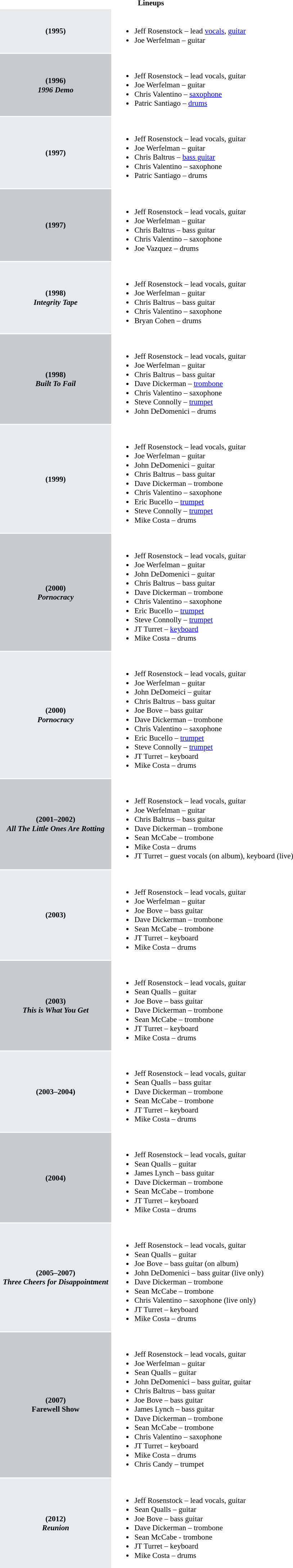<table class="toccolours collapsible collapsed" style="min-width:40em; font-size:88%">
<tr>
<th colspan=2>Lineups</th>
</tr>
<tr>
<th bgcolor="#E7EBEE">(1995)<br></th>
<td><br><ul><li>Jeff Rosenstock – lead <a href='#'>vocals</a>, <a href='#'>guitar</a></li><li>Joe Werfelman – guitar</li></ul></td>
</tr>
<tr>
<th bgcolor="#C7CBCE">(1996)<br><em>1996 Demo</em></th>
<td><br><ul><li>Jeff Rosenstock – lead vocals, guitar</li><li>Joe Werfelman – guitar</li><li>Chris Valentino – <a href='#'>saxophone</a></li><li>Patric Santiago – <a href='#'>drums</a></li></ul></td>
</tr>
<tr>
<th bgcolor="#E7EBEE">(1997)<br></th>
<td><br><ul><li>Jeff Rosenstock – lead vocals, guitar</li><li>Joe Werfelman – guitar</li><li>Chris Baltrus – <a href='#'>bass guitar</a></li><li>Chris Valentino – saxophone</li><li>Patric Santiago – drums</li></ul></td>
</tr>
<tr>
<th bgcolor="#C7CBCE">(1997)<br></th>
<td><br><ul><li>Jeff Rosenstock – lead vocals, guitar</li><li>Joe Werfelman – guitar</li><li>Chris Baltrus – bass guitar</li><li>Chris Valentino – saxophone</li><li>Joe Vazquez – drums</li></ul></td>
</tr>
<tr>
<th bgcolor="#E7EBEE">(1998)<br> <em>Integrity Tape</em></th>
<td><br><ul><li>Jeff Rosenstock – lead vocals, guitar</li><li>Joe Werfelman – guitar</li><li>Chris Baltrus – bass guitar</li><li>Chris Valentino – saxophone</li><li>Bryan Cohen – drums</li></ul></td>
</tr>
<tr>
<th bgcolor="#C7CBCE">(1998)<br> <em>Built To Fail</em></th>
<td><br><ul><li>Jeff Rosenstock – lead vocals, guitar</li><li>Joe Werfelman – guitar</li><li>Chris Baltrus – bass guitar</li><li>Dave Dickerman – <a href='#'>trombone</a></li><li>Chris Valentino – saxophone</li><li>Steve Connolly – <a href='#'>trumpet</a></li><li>John DeDomenici – drums</li></ul></td>
</tr>
<tr>
<th bgcolor="#E7EBEE">(1999)<br></th>
<td><br><ul><li>Jeff Rosenstock – lead vocals, guitar</li><li>Joe Werfelman – guitar</li><li>John DeDomenici – guitar</li><li>Chris Baltrus – bass guitar</li><li>Dave Dickerman – trombone</li><li>Chris Valentino – saxophone</li><li>Eric Bucello – <a href='#'>trumpet</a></li><li>Steve Connolly – <a href='#'>trumpet</a></li><li>Mike Costa – drums</li></ul></td>
</tr>
<tr>
<th bgcolor="#C7CBCE">(2000)<br> <em>Pornocracy</em></th>
<td><br><ul><li>Jeff Rosenstock – lead vocals, guitar</li><li>Joe Werfelman – guitar</li><li>John DeDomenici – guitar</li><li>Chris Baltrus – bass guitar</li><li>Dave Dickerman – trombone</li><li>Chris Valentino – saxophone</li><li>Eric Bucello – <a href='#'>trumpet</a></li><li>Steve Connolly – <a href='#'>trumpet</a></li><li>JT Turret – <a href='#'>keyboard</a></li><li>Mike Costa – drums</li></ul></td>
</tr>
<tr>
<th bgcolor="#E7EBEE">(2000)<br> <em>Pornocracy</em></th>
<td><br><ul><li>Jeff Rosenstock – lead vocals, guitar</li><li>Joe Werfelman – guitar</li><li>John DeDomeici – guitar</li><li>Chris Baltrus – bass guitar</li><li>Joe Bove – bass guitar</li><li>Dave Dickerman – trombone</li><li>Chris Valentino – saxophone</li><li>Eric Bucello – <a href='#'>trumpet</a></li><li>Steve Connolly – <a href='#'>trumpet</a></li><li>JT Turret – keyboard</li><li>Mike Costa – drums</li></ul></td>
</tr>
<tr>
<th bgcolor="#C7CBCE">(2001–2002)<br> <em>All The Little Ones Are Rotting</em></th>
<td><br><ul><li>Jeff Rosenstock – lead vocals, guitar</li><li>Joe Werfelman – guitar</li><li>Chris Baltrus – bass guitar</li><li>Dave Dickerman – trombone</li><li>Sean McCabe – trombone</li><li>Mike Costa – drums</li><li>JT Turret – guest vocals (on album), keyboard (live)</li></ul></td>
</tr>
<tr>
<th bgcolor="#E7EBEE">(2003)<br></th>
<td><br><ul><li>Jeff Rosenstock – lead vocals, guitar</li><li>Joe Werfelman – guitar</li><li>Joe Bove – bass guitar</li><li>Dave Dickerman – trombone</li><li>Sean McCabe – trombone</li><li>JT Turret – keyboard</li><li>Mike Costa – drums</li></ul></td>
</tr>
<tr>
<th bgcolor="#C7CBCE">(2003)<br> <em>This is What You Get</em></th>
<td><br><ul><li>Jeff Rosenstock – lead vocals, guitar</li><li>Sean Qualls – guitar</li><li>Joe Bove – bass guitar</li><li>Dave Dickerman – trombone</li><li>Sean McCabe – trombone</li><li>JT Turret – keyboard</li><li>Mike Costa – drums</li></ul></td>
</tr>
<tr>
<th bgcolor="#E7EBEE">(2003–2004)<br></th>
<td><br><ul><li>Jeff Rosenstock – lead vocals, guitar</li><li>Sean Qualls – bass guitar</li><li>Dave Dickerman – trombone</li><li>Sean McCabe – trombone</li><li>JT Turret – keyboard</li><li>Mike Costa – drums</li></ul></td>
</tr>
<tr>
<th bgcolor="#C7CBCE">(2004)<br></th>
<td><br><ul><li>Jeff Rosenstock – lead vocals, guitar</li><li>Sean Qualls – guitar</li><li>James Lynch – bass guitar</li><li>Dave Dickerman – trombone</li><li>Sean McCabe – trombone</li><li>JT Turret – keyboard</li><li>Mike Costa – drums</li></ul></td>
</tr>
<tr>
<th bgcolor="#E7EBEE">(2005–2007)<br> <em>Three Cheers for Disappointment</em></th>
<td><br><ul><li>Jeff Rosenstock – lead vocals, guitar</li><li>Sean Qualls – guitar</li><li>Joe Bove – bass guitar (on album)</li><li>John DeDomenici – bass guitar (live only)</li><li>Dave Dickerman – trombone</li><li>Sean McCabe – trombone</li><li>Chris Valentino – saxophone (live only)</li><li>JT Turret – keyboard</li><li>Mike Costa – drums</li></ul></td>
</tr>
<tr>
<th bgcolor="#C7CBCE">(2007)<br> Farewell Show</th>
<td><br><ul><li>Jeff Rosenstock – lead vocals, guitar</li><li>Joe Werfelman – guitar</li><li>Sean Qualls – guitar</li><li>John DeDomenici – bass guitar, guitar</li><li>Chris Baltrus – bass guitar</li><li>Joe Bove – bass guitar</li><li>James Lynch – bass guitar</li><li>Dave Dickerman – trombone</li><li>Sean McCabe – trombone</li><li>Chris Valentino – saxophone</li><li>JT Turret – keyboard</li><li>Mike Costa – drums</li><li>Chris Candy – trumpet</li></ul></td>
</tr>
<tr>
<th bgcolor="#E7EBEE">(2012)<br> <em>Reunion</em></th>
<td><br><ul><li>Jeff Rosenstock – lead vocals, guitar</li><li>Sean Qualls – guitar</li><li>Joe Bove – bass guitar</li><li>Dave Dickerman – trombone</li><li>Sean McCabe - trombone</li><li>JT Turret – keyboard</li><li>Mike Costa – drums</li></ul></td>
</tr>
</table>
